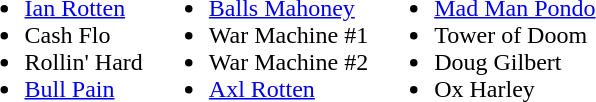<table>
<tr>
<td valign=top><br><ul><li><a href='#'>Ian Rotten</a></li><li>Cash Flo</li><li>Rollin' Hard</li><li><a href='#'>Bull Pain</a></li></ul></td>
<td valign=top><br><ul><li><a href='#'>Balls Mahoney</a></li><li>War Machine #1</li><li>War Machine #2</li><li><a href='#'>Axl Rotten</a></li></ul></td>
<td valign=top><br><ul><li><a href='#'>Mad Man Pondo</a></li><li>Tower of Doom</li><li>Doug Gilbert</li><li>Ox Harley</li></ul></td>
</tr>
</table>
